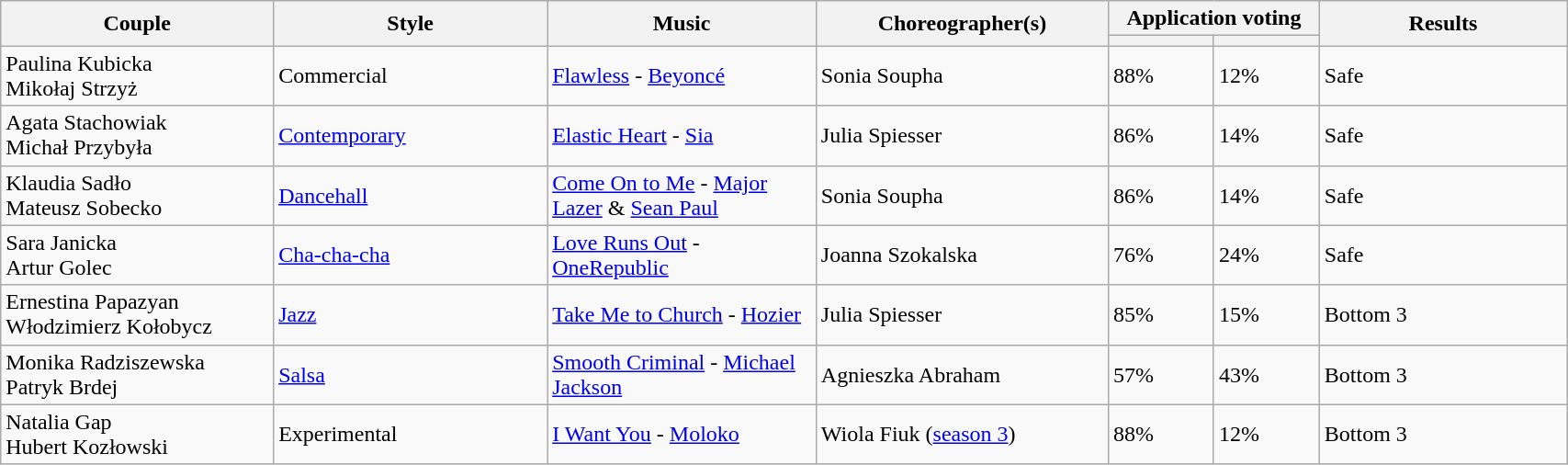<table class="wikitable" style="width:90%;">
<tr>
<th scope="col" rowspan="2" class="unsortable" style="width:17em;">Couple</th>
<th scope="col" rowspan="2" class="unsortable" style="width:17em;">Style</th>
<th scope="col" rowspan="2" class="unsortable" style="width:17em;">Music</th>
<th scope="col" rowspan="2" class="unsortable" style="width:17em;">Choreographer(s)</th>
<th scope="col" colspan="2" class="unsortable" style="width:10em;">Application voting</th>
<th scope="col" rowspan="2" class="unsortable" style="width:17em;">Results</th>
</tr>
<tr>
<th scope="col" style="width:6em;"></th>
<th scope="col" style="width:6em;"></th>
</tr>
<tr>
<td>Paulina Kubicka<br>Mikołaj Strzyż</td>
<td>Commercial</td>
<td><a href='#'>Flawless</a> - <a href='#'>Beyoncé</a></td>
<td>Sonia Soupha</td>
<td>88%</td>
<td>12%</td>
<td>Safe</td>
</tr>
<tr>
<td>Agata Stachowiak<br>Michał Przybyła</td>
<td><a href='#'>Contemporary</a></td>
<td><a href='#'>Elastic Heart</a> - <a href='#'>Sia</a></td>
<td>Julia Spiesser</td>
<td>86%</td>
<td>14%</td>
<td>Safe</td>
</tr>
<tr>
<td>Klaudia Sadło<br>Mateusz Sobecko</td>
<td><a href='#'>Dancehall</a></td>
<td><a href='#'>Come On to Me</a> - <a href='#'>Major Lazer</a> & <a href='#'>Sean Paul</a></td>
<td>Sonia Soupha</td>
<td>86%</td>
<td>14%</td>
<td>Safe</td>
</tr>
<tr>
<td>Sara Janicka<br>Artur Golec</td>
<td><a href='#'>Cha-cha-cha</a></td>
<td><a href='#'>Love Runs Out</a> - <a href='#'>OneRepublic</a></td>
<td>Joanna Szokalska</td>
<td>76%</td>
<td>24%</td>
<td>Safe</td>
</tr>
<tr>
<td>Ernestina Papazyan<br>Włodzimierz Kołobycz</td>
<td><a href='#'>Jazz</a></td>
<td><a href='#'>Take Me to Church</a> - <a href='#'>Hozier</a></td>
<td>Julia Spiesser</td>
<td>85%</td>
<td>15%</td>
<td>Bottom 3</td>
</tr>
<tr>
<td>Monika Radziszewska<br>Patryk Brdej</td>
<td><a href='#'>Salsa</a></td>
<td><a href='#'>Smooth Criminal</a> - <a href='#'>Michael Jackson</a></td>
<td>Agnieszka Abraham</td>
<td>57%</td>
<td>43%</td>
<td>Bottom 3</td>
</tr>
<tr>
<td>Natalia Gap<br>Hubert Kozłowski</td>
<td>Experimental</td>
<td><a href='#'>I Want You</a> - <a href='#'>Moloko</a></td>
<td>Wiola Fiuk (<a href='#'>season 3</a>)</td>
<td>88%</td>
<td>12%</td>
<td>Bottom 3</td>
</tr>
</table>
